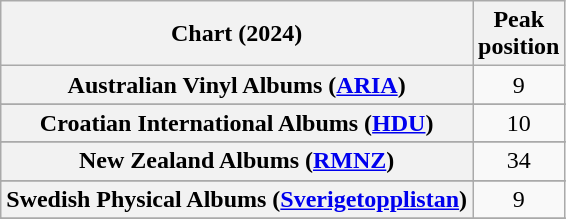<table class="wikitable sortable plainrowheaders" style="text-align:center">
<tr>
<th scope="col">Chart (2024)</th>
<th scope="col">Peak<br>position</th>
</tr>
<tr>
<th scope="row">Australian Vinyl Albums (<a href='#'>ARIA</a>)</th>
<td>9</td>
</tr>
<tr>
</tr>
<tr>
</tr>
<tr>
</tr>
<tr>
<th scope="row">Croatian International Albums (<a href='#'>HDU</a>)</th>
<td>10</td>
</tr>
<tr>
</tr>
<tr>
<th scope="row">New Zealand Albums (<a href='#'>RMNZ</a>)</th>
<td>34</td>
</tr>
<tr>
</tr>
<tr>
</tr>
<tr>
<th scope="row">Swedish Physical Albums (<a href='#'>Sverigetopplistan</a>)</th>
<td>9</td>
</tr>
<tr>
</tr>
<tr>
</tr>
<tr>
</tr>
<tr>
</tr>
</table>
